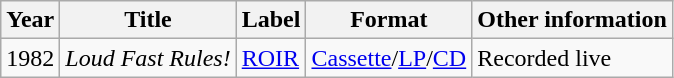<table class="wikitable">
<tr>
<th>Year</th>
<th>Title</th>
<th>Label</th>
<th>Format</th>
<th>Other information</th>
</tr>
<tr>
<td>1982</td>
<td><em>Loud Fast Rules!</em></td>
<td><a href='#'>ROIR</a></td>
<td><a href='#'>Cassette</a>/<a href='#'>LP</a>/<a href='#'>CD</a></td>
<td>Recorded live</td>
</tr>
</table>
